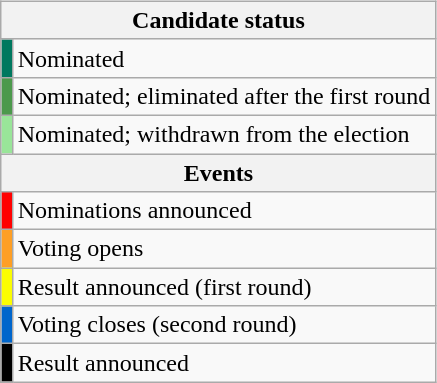<table class="wikitable"  style="float:right; margin:11px">
<tr>
<th colspan="2">Candidate status</th>
</tr>
<tr>
<td style="background:#00785f;"></td>
<td>Nominated</td>
</tr>
<tr>
<td style="background:#4c994c;"></td>
<td>Nominated; eliminated after the first round</td>
</tr>
<tr>
<td style="background:#99e599;"></td>
<td>Nominated; withdrawn from the election</td>
</tr>
<tr>
<th colspan="2">Events</th>
</tr>
<tr>
<td style="background:#ff0000;"></td>
<td>Nominations announced</td>
</tr>
<tr>
<td style="background:#fe9f25;"></td>
<td>Voting opens</td>
</tr>
<tr>
<td style="background:#fbfd02;"></td>
<td>Result announced (first round)</td>
</tr>
<tr>
<td style="background:#0066cc"></td>
<td>Voting closes (second round)</td>
</tr>
<tr>
<td style="background:black;"></td>
<td>Result announced</td>
</tr>
</table>
